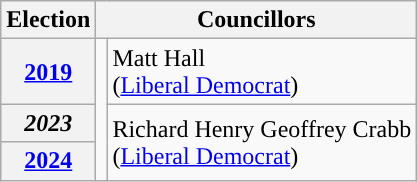<table class="wikitable">
<tr>
<th>Election</th>
<th colspan="2">Councillors</th>
</tr>
<tr>
<th><a href='#'>2019</a></th>
<td rowspan="5" style="background-color: "></td>
<td>Matt Hall<br>(<a href='#'>Liberal Democrat</a>)</td>
</tr>
<tr>
<th><em>2023</em></th>
<td rowspan="2">Richard Henry Geoffrey Crabb<br>(<a href='#'>Liberal Democrat</a>)</td>
</tr>
<tr>
<th><a href='#'>2024</a></th>
</tr>
</table>
